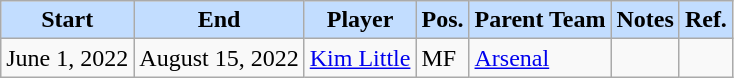<table class="wikitable" style="text-align:left;">
<tr>
<th style="background:#c2ddff">Start</th>
<th style="background:#c2ddff">End</th>
<th style="background:#c2ddff">Player</th>
<th style="background:#c2ddff">Pos.</th>
<th style="background:#c2ddff">Parent Team</th>
<th style="background:#c2ddff">Notes</th>
<th style="background:#c2ddff">Ref.</th>
</tr>
<tr>
<td style="white-space: nowrap;">June 1, 2022</td>
<td style="white-space: nowrap;">August 15, 2022</td>
<td style="white-space: nowrap;"> <a href='#'>Kim Little</a></td>
<td>MF</td>
<td style="white-space: nowrap;"> <a href='#'>Arsenal</a></td>
<td></td>
<td></td>
</tr>
</table>
